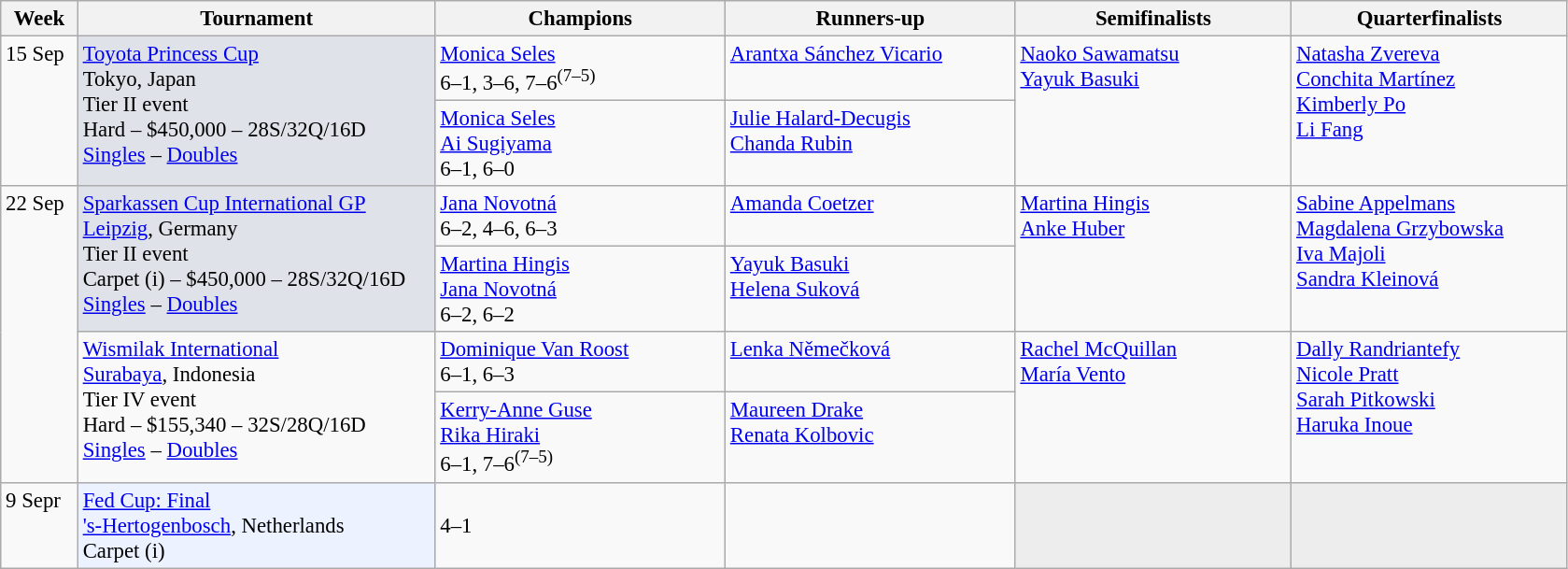<table class=wikitable style=font-size:95%>
<tr>
<th style="width:48px;">Week</th>
<th style="width:248px;">Tournament</th>
<th style="width:200px;">Champions</th>
<th style="width:200px;">Runners-up</th>
<th style="width:190px;">Semifinalists</th>
<th style="width:190px;">Quarterfinalists</th>
</tr>
<tr valign=top>
<td rowspan=2>15 Sep</td>
<td rowspan=2 bgcolor=#dfe2e9><a href='#'>Toyota Princess Cup</a><br> Tokyo, Japan <br> Tier II event <br> Hard – $450,000 – 28S/32Q/16D<br> <a href='#'>Singles</a> – <a href='#'>Doubles</a></td>
<td> <a href='#'>Monica Seles</a><br>6–1, 3–6, 7–6<sup>(7–5)</sup></td>
<td> <a href='#'>Arantxa Sánchez Vicario</a></td>
<td rowspan=2>  <a href='#'>Naoko Sawamatsu</a><br> <a href='#'>Yayuk Basuki</a></td>
<td rowspan=2> <a href='#'>Natasha Zvereva</a><br> <a href='#'>Conchita Martínez</a><br> <a href='#'>Kimberly Po</a><br> <a href='#'>Li Fang</a></td>
</tr>
<tr valign=top>
<td> <a href='#'>Monica Seles</a> <br>  <a href='#'>Ai Sugiyama</a> <br> 6–1, 6–0</td>
<td> <a href='#'>Julie Halard-Decugis</a> <br>  <a href='#'>Chanda Rubin</a></td>
</tr>
<tr valign=top>
<td rowspan=4>22 Sep</td>
<td rowspan=2 bgcolor=#dfe2e9><a href='#'>Sparkassen Cup International GP</a><br> <a href='#'>Leipzig</a>, Germany <br> Tier II event <br> Carpet (i) – $450,000 – 28S/32Q/16D<br> <a href='#'>Singles</a> – <a href='#'>Doubles</a></td>
<td> <a href='#'>Jana Novotná</a><br>6–2, 4–6, 6–3</td>
<td> <a href='#'>Amanda Coetzer</a></td>
<td rowspan=2>  <a href='#'>Martina Hingis</a><br> <a href='#'>Anke Huber</a></td>
<td rowspan=2> <a href='#'>Sabine Appelmans</a><br> <a href='#'>Magdalena Grzybowska</a><br> <a href='#'>Iva Majoli</a><br> <a href='#'>Sandra Kleinová</a></td>
</tr>
<tr valign=top>
<td> <a href='#'>Martina Hingis</a> <br>  <a href='#'>Jana Novotná</a> <br> 6–2, 6–2</td>
<td> <a href='#'>Yayuk Basuki</a> <br>  <a href='#'>Helena Suková</a></td>
</tr>
<tr valign=top>
<td rowspan=2><a href='#'>Wismilak International</a><br> <a href='#'>Surabaya</a>, Indonesia <br> Tier IV event <br> Hard – $155,340 – 32S/28Q/16D<br> <a href='#'>Singles</a> – <a href='#'>Doubles</a></td>
<td> <a href='#'>Dominique Van Roost</a><br>6–1, 6–3</td>
<td> <a href='#'>Lenka Němečková</a></td>
<td rowspan=2>  <a href='#'>Rachel McQuillan</a><br> <a href='#'>María Vento</a></td>
<td rowspan=2> <a href='#'>Dally Randriantefy</a><br> <a href='#'>Nicole Pratt</a><br> <a href='#'>Sarah Pitkowski</a><br> <a href='#'>Haruka Inoue</a></td>
</tr>
<tr valign=top>
<td> <a href='#'>Kerry-Anne Guse</a> <br>  <a href='#'>Rika Hiraki</a> <br> 6–1, 7–6<sup>(7–5)</sup></td>
<td> <a href='#'>Maureen Drake</a> <br>  <a href='#'>Renata Kolbovic</a></td>
</tr>
<tr valign=top>
<td>9 Sepr</td>
<td bgcolor=#ECF2FF><a href='#'>Fed Cup: Final</a> <br> <a href='#'>'s-Hertogenbosch</a>, Netherlands <br> Carpet (i)</td>
<td> <br> 4–1</td>
<td></td>
<td bgcolor=#ededed></td>
<td bgcolor=#ededed></td>
</tr>
</table>
